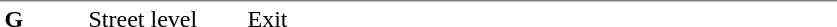<table table border=0 cellspacing=0 cellpadding=3>
<tr>
<td style="border-top:solid 1px gray;" width=50 valign=top><strong>G</strong></td>
<td style="border-top:solid 1px gray;" width=100 valign=top>Street level</td>
<td style="border-top:solid 1px gray;" width=390 valign=top>Exit</td>
</tr>
</table>
